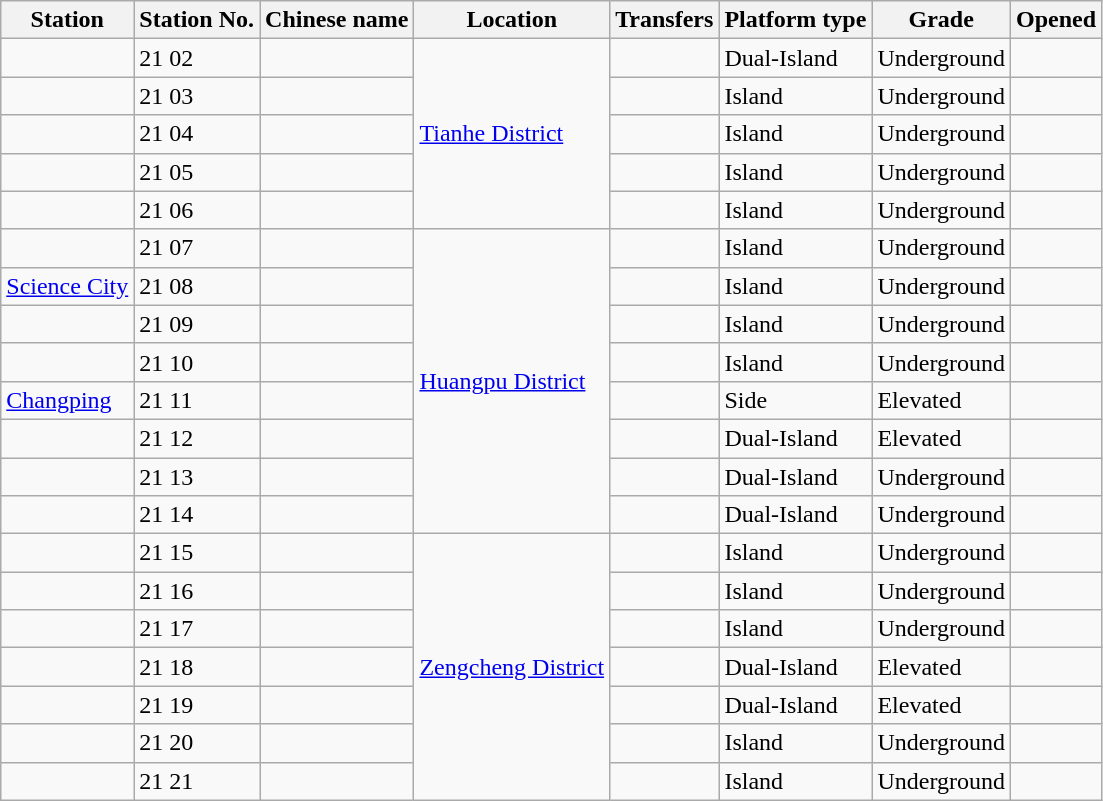<table class="wikitable">
<tr>
<th>Station</th>
<th>Station No.</th>
<th>Chinese name</th>
<th>Location</th>
<th>Transfers</th>
<th>Platform type</th>
<th>Grade</th>
<th>Opened</th>
</tr>
<tr>
<td></td>
<td>21 02</td>
<td></td>
<td rowspan="5"><a href='#'>Tianhe District</a></td>
<td style="text-align: center"></td>
<td>Dual-Island</td>
<td>Underground</td>
<td></td>
</tr>
<tr>
<td></td>
<td>21 03</td>
<td></td>
<td></td>
<td>Island</td>
<td>Underground</td>
<td></td>
</tr>
<tr>
<td></td>
<td>21 04</td>
<td></td>
<td style="text-align: center"></td>
<td>Island</td>
<td>Underground</td>
<td></td>
</tr>
<tr>
<td></td>
<td>21 05</td>
<td></td>
<td></td>
<td>Island</td>
<td>Underground</td>
<td></td>
</tr>
<tr>
<td></td>
<td>21 06</td>
<td></td>
<td></td>
<td>Island</td>
<td>Underground</td>
<td></td>
</tr>
<tr>
<td></td>
<td>21 07</td>
<td></td>
<td rowspan="8"><a href='#'>Huangpu District</a></td>
<td></td>
<td>Island</td>
<td>Underground</td>
<td></td>
</tr>
<tr>
<td><a href='#'>Science City</a></td>
<td>21 08</td>
<td></td>
<td></td>
<td>Island</td>
<td>Underground</td>
<td></td>
</tr>
<tr>
<td></td>
<td>21 09</td>
<td></td>
<td style="text-align: center"></td>
<td>Island</td>
<td>Underground</td>
<td></td>
</tr>
<tr>
<td></td>
<td>21 10</td>
<td></td>
<td style="text-align: center"></td>
<td>Island</td>
<td>Underground</td>
<td></td>
</tr>
<tr>
<td><a href='#'>Changping</a></td>
<td>21 11</td>
<td></td>
<td style="text-align: center"></td>
<td>Side</td>
<td>Elevated</td>
<td></td>
</tr>
<tr>
<td></td>
<td>21 12</td>
<td></td>
<td></td>
<td>Dual-Island</td>
<td>Elevated</td>
<td></td>
</tr>
<tr>
<td></td>
<td>21 13</td>
<td></td>
<td></td>
<td>Dual-Island</td>
<td>Underground</td>
<td></td>
</tr>
<tr>
<td></td>
<td>21 14</td>
<td></td>
<td style="text-align: center"></td>
<td>Dual-Island</td>
<td>Underground</td>
<td></td>
</tr>
<tr>
<td></td>
<td>21 15</td>
<td></td>
<td rowspan="7"><a href='#'>Zengcheng District</a></td>
<td></td>
<td>Island</td>
<td>Underground</td>
<td></td>
</tr>
<tr>
<td></td>
<td>21 16</td>
<td></td>
<td></td>
<td>Island</td>
<td>Underground</td>
<td></td>
</tr>
<tr>
<td></td>
<td>21 17</td>
<td></td>
<td></td>
<td>Island</td>
<td>Underground</td>
<td></td>
</tr>
<tr>
<td></td>
<td>21 18</td>
<td></td>
<td></td>
<td>Dual-Island</td>
<td>Elevated</td>
<td></td>
</tr>
<tr>
<td></td>
<td>21 19</td>
<td></td>
<td></td>
<td>Dual-Island</td>
<td>Elevated</td>
<td></td>
</tr>
<tr>
<td></td>
<td>21 20</td>
<td></td>
<td></td>
<td>Island</td>
<td>Underground</td>
<td></td>
</tr>
<tr>
<td></td>
<td>21 21</td>
<td></td>
<td></td>
<td>Island</td>
<td>Underground</td>
<td></td>
</tr>
</table>
